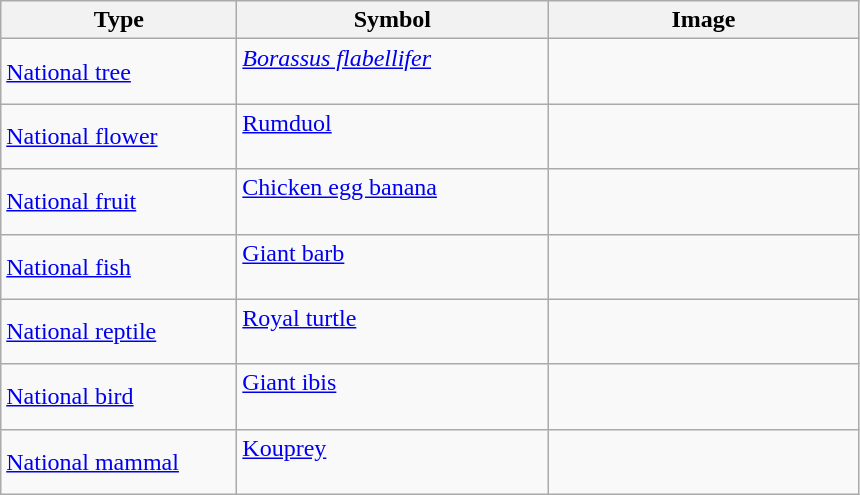<table class="wikitable">
<tr>
<th width=150>Type</th>
<th width=200>Symbol</th>
<th width=200>Image</th>
</tr>
<tr>
<td><a href='#'>National tree</a></td>
<td><em><a href='#'>Borassus flabellifer</a></em> <br>  <br></td>
<td align="center"></td>
</tr>
<tr>
<td><a href='#'>National flower</a></td>
<td><a href='#'>Rumduol</a> <br>  <br> </td>
<td align="center"></td>
</tr>
<tr>
<td><a href='#'>National fruit</a></td>
<td><a href='#'>Chicken egg banana</a>  <br>  <br> </td>
<td align="center"></td>
</tr>
<tr>
<td><a href='#'>National fish</a></td>
<td><a href='#'>Giant barb</a>  <br>  <br> </td>
<td align="center"></td>
</tr>
<tr>
<td><a href='#'>National reptile</a></td>
<td><a href='#'>Royal turtle</a> <br>  <br> </td>
<td align="center"></td>
</tr>
<tr>
<td><a href='#'>National bird</a></td>
<td><a href='#'>Giant ibis</a> <br>  <br> </td>
<td align="center"></td>
</tr>
<tr>
<td><a href='#'>National mammal</a></td>
<td><a href='#'>Kouprey</a> <br>  <br> </td>
<td align="center"></td>
</tr>
</table>
